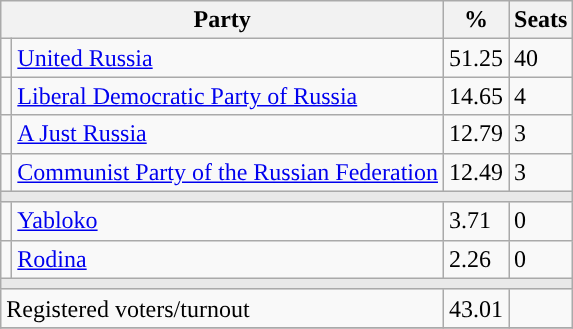<table class="wikitable">
<tr>
<th colspan=2>Party</th>
<th>%</th>
<th>Seats</th>
</tr>
<tr>
<td style="background:"></td>
<td><a href='#'>United Russia</a></td>
<td>51.25</td>
<td>40</td>
</tr>
<tr>
<td style="background:"></td>
<td><a href='#'>Liberal Democratic Party of Russia</a></td>
<td>14.65</td>
<td>4</td>
</tr>
<tr>
<td style="background:"></td>
<td><a href='#'>A Just Russia</a></td>
<td>12.79</td>
<td>3</td>
</tr>
<tr>
<td style="background:"></td>
<td><a href='#'>Communist Party of the Russian Federation</a></td>
<td>12.49</td>
<td>3</td>
</tr>
<tr>
<td colspan=4 style="background:#E9E9E9;"></td>
</tr>
<tr>
<td style="background:"></td>
<td><a href='#'>Yabloko</a></td>
<td>3.71</td>
<td>0</td>
</tr>
<tr>
<td style="background:"></td>
<td><a href='#'>Rodina</a></td>
<td>2.26</td>
<td>0</td>
</tr>
<tr>
<td colspan=4 style="background:#E9E9E9;"></td>
</tr>
<tr>
<td align=left colspan=2>Registered voters/turnout</td>
<td>43.01</td>
<td></td>
</tr>
<tr>
</tr>
</table>
